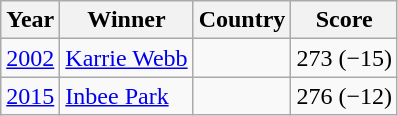<table class="wikitable">
<tr>
<th>Year</th>
<th>Winner</th>
<th>Country</th>
<th>Score</th>
</tr>
<tr>
<td align=center><a href='#'>2002</a></td>
<td><a href='#'>Karrie Webb</a></td>
<td></td>
<td>273 (−15)</td>
</tr>
<tr>
<td align=center><a href='#'>2015</a></td>
<td><a href='#'>Inbee Park</a></td>
<td></td>
<td>276 (−12)</td>
</tr>
</table>
